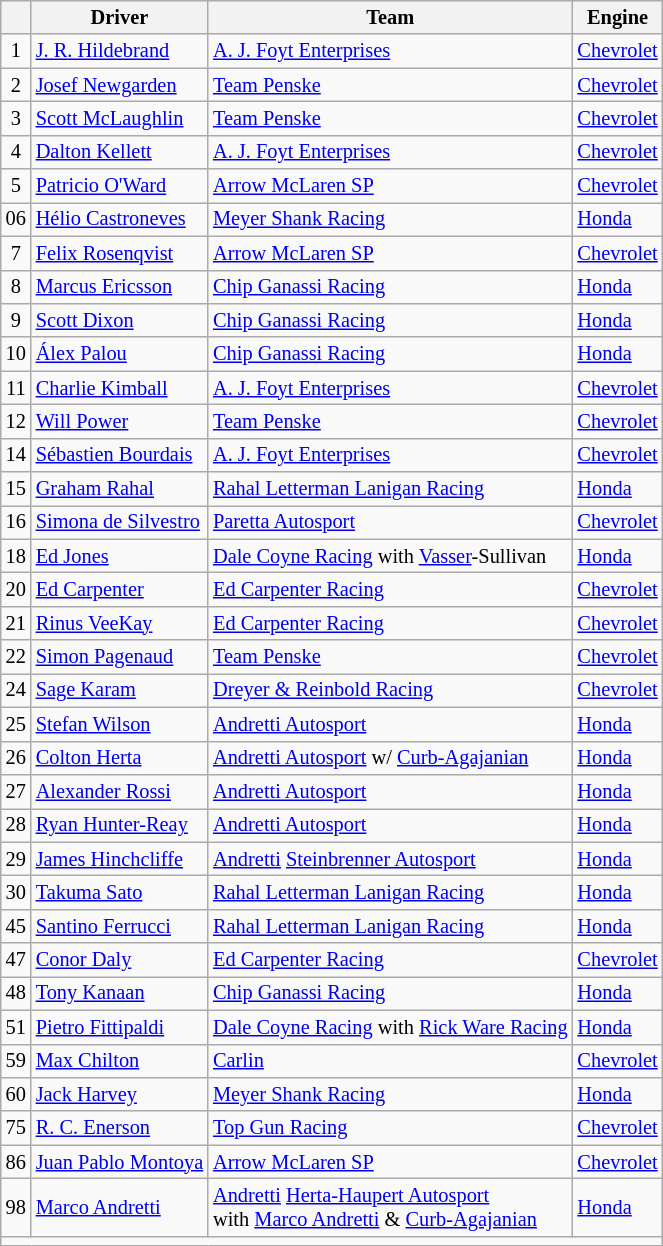<table class="wikitable sortable" style="font-size: 85%;">
<tr>
<th align=center></th>
<th>Driver</th>
<th>Team</th>
<th>Engine</th>
</tr>
<tr>
<td align="center">1</td>
<td> <a href='#'>J. R. Hildebrand</a></td>
<td><a href='#'>A. J. Foyt Enterprises</a></td>
<td><a href='#'>Chevrolet</a></td>
</tr>
<tr>
<td align="center">2</td>
<td> <a href='#'>Josef Newgarden</a></td>
<td><a href='#'>Team Penske</a></td>
<td><a href='#'>Chevrolet</a></td>
</tr>
<tr>
<td align="center">3</td>
<td> <a href='#'>Scott McLaughlin</a> </td>
<td><a href='#'>Team Penske</a></td>
<td><a href='#'>Chevrolet</a></td>
</tr>
<tr>
<td align="center">4</td>
<td> <a href='#'>Dalton Kellett</a></td>
<td><a href='#'>A. J. Foyt Enterprises</a></td>
<td><a href='#'>Chevrolet</a></td>
</tr>
<tr>
<td align="center">5</td>
<td> <a href='#'>Patricio O'Ward</a></td>
<td><a href='#'>Arrow McLaren SP</a></td>
<td><a href='#'>Chevrolet</a></td>
</tr>
<tr>
<td align="center">06</td>
<td> <a href='#'>Hélio Castroneves</a> </td>
<td><a href='#'>Meyer Shank Racing</a></td>
<td><a href='#'>Honda</a></td>
</tr>
<tr>
<td align="center">7</td>
<td> <a href='#'>Felix Rosenqvist</a></td>
<td><a href='#'>Arrow McLaren SP</a></td>
<td><a href='#'>Chevrolet</a></td>
</tr>
<tr>
<td align="center">8</td>
<td> <a href='#'>Marcus Ericsson</a></td>
<td><a href='#'>Chip Ganassi Racing</a></td>
<td><a href='#'>Honda</a></td>
</tr>
<tr>
<td align="center">9</td>
<td> <a href='#'>Scott Dixon</a> </td>
<td><a href='#'>Chip Ganassi Racing</a></td>
<td><a href='#'>Honda</a></td>
</tr>
<tr>
<td align="center">10</td>
<td> <a href='#'>Álex Palou</a></td>
<td><a href='#'>Chip Ganassi Racing</a></td>
<td><a href='#'>Honda</a></td>
</tr>
<tr>
<td align="center">11</td>
<td> <a href='#'>Charlie Kimball</a></td>
<td><a href='#'>A. J. Foyt Enterprises</a></td>
<td><a href='#'>Chevrolet</a></td>
</tr>
<tr>
<td align="center">12</td>
<td> <a href='#'>Will Power</a> </td>
<td><a href='#'>Team Penske</a></td>
<td><a href='#'>Chevrolet</a></td>
</tr>
<tr>
<td align="center">14</td>
<td> <a href='#'>Sébastien Bourdais</a></td>
<td><a href='#'>A. J. Foyt Enterprises</a></td>
<td><a href='#'>Chevrolet</a></td>
</tr>
<tr>
<td align="center">15</td>
<td> <a href='#'>Graham Rahal</a></td>
<td><a href='#'>Rahal Letterman Lanigan Racing</a></td>
<td><a href='#'>Honda</a></td>
</tr>
<tr>
<td align="center">16</td>
<td> <a href='#'>Simona de Silvestro</a></td>
<td><a href='#'>Paretta Autosport</a></td>
<td><a href='#'>Chevrolet</a></td>
</tr>
<tr>
<td align="center">18</td>
<td> <a href='#'>Ed Jones</a></td>
<td><a href='#'>Dale Coyne Racing</a> with <a href='#'>Vasser</a>-Sullivan</td>
<td><a href='#'>Honda</a></td>
</tr>
<tr>
<td align="center">20</td>
<td> <a href='#'>Ed Carpenter</a></td>
<td><a href='#'>Ed Carpenter Racing</a></td>
<td><a href='#'>Chevrolet</a></td>
</tr>
<tr>
<td align="center">21</td>
<td> <a href='#'>Rinus VeeKay</a></td>
<td><a href='#'>Ed Carpenter Racing</a></td>
<td><a href='#'>Chevrolet</a></td>
</tr>
<tr>
<td align="center">22</td>
<td> <a href='#'>Simon Pagenaud</a> </td>
<td><a href='#'>Team Penske</a></td>
<td><a href='#'>Chevrolet</a></td>
</tr>
<tr>
<td align="center">24</td>
<td> <a href='#'>Sage Karam</a></td>
<td><a href='#'>Dreyer & Reinbold Racing</a></td>
<td><a href='#'>Chevrolet</a></td>
</tr>
<tr>
<td align="center">25</td>
<td> <a href='#'>Stefan Wilson</a></td>
<td><a href='#'>Andretti Autosport</a></td>
<td><a href='#'>Honda</a></td>
</tr>
<tr>
<td align="center">26</td>
<td> <a href='#'>Colton Herta</a></td>
<td><a href='#'>Andretti Autosport</a> w/ <a href='#'>Curb-Agajanian</a></td>
<td><a href='#'>Honda</a></td>
</tr>
<tr>
<td align="center">27</td>
<td> <a href='#'>Alexander Rossi</a> </td>
<td><a href='#'>Andretti Autosport</a></td>
<td><a href='#'>Honda</a></td>
</tr>
<tr>
<td align="center">28</td>
<td> <a href='#'>Ryan Hunter-Reay</a> </td>
<td><a href='#'>Andretti Autosport</a></td>
<td><a href='#'>Honda</a></td>
</tr>
<tr>
<td align="center">29</td>
<td> <a href='#'>James Hinchcliffe</a></td>
<td><a href='#'>Andretti</a> <a href='#'>Steinbrenner Autosport</a></td>
<td><a href='#'>Honda</a></td>
</tr>
<tr>
<td align="center">30</td>
<td> <a href='#'>Takuma Sato</a> </td>
<td><a href='#'>Rahal Letterman Lanigan Racing</a></td>
<td><a href='#'>Honda</a></td>
</tr>
<tr>
<td align="center">45</td>
<td> <a href='#'>Santino Ferrucci</a></td>
<td><a href='#'>Rahal Letterman Lanigan Racing</a></td>
<td><a href='#'>Honda</a></td>
</tr>
<tr>
<td align="center">47</td>
<td> <a href='#'>Conor Daly</a></td>
<td><a href='#'>Ed Carpenter Racing</a></td>
<td><a href='#'>Chevrolet</a></td>
</tr>
<tr>
<td align="center">48</td>
<td> <a href='#'>Tony Kanaan</a> </td>
<td><a href='#'>Chip Ganassi Racing</a></td>
<td><a href='#'>Honda</a></td>
</tr>
<tr>
<td align="center">51</td>
<td> <a href='#'>Pietro Fittipaldi</a> </td>
<td><a href='#'>Dale Coyne Racing</a> with <a href='#'>Rick Ware Racing</a></td>
<td><a href='#'>Honda</a></td>
</tr>
<tr>
<td align="center">59</td>
<td> <a href='#'>Max Chilton</a></td>
<td><a href='#'>Carlin</a></td>
<td><a href='#'>Chevrolet</a></td>
</tr>
<tr>
<td align="center">60</td>
<td> <a href='#'>Jack Harvey</a></td>
<td><a href='#'>Meyer Shank Racing</a></td>
<td><a href='#'>Honda</a></td>
</tr>
<tr>
<td align="center">75</td>
<td> <a href='#'>R. C. Enerson</a> </td>
<td><a href='#'>Top Gun Racing</a></td>
<td><a href='#'>Chevrolet</a></td>
</tr>
<tr>
<td align="center">86</td>
<td> <a href='#'>Juan Pablo Montoya</a> </td>
<td><a href='#'>Arrow McLaren SP</a></td>
<td><a href='#'>Chevrolet</a></td>
</tr>
<tr>
<td align="center">98</td>
<td> <a href='#'>Marco Andretti</a></td>
<td><a href='#'>Andretti</a> <a href='#'>Herta-Haupert Autosport</a><br>with <a href='#'>Marco Andretti</a> & <a href='#'>Curb-Agajanian</a></td>
<td><a href='#'>Honda</a></td>
</tr>
<tr>
<td align="center" colspan="4"></td>
</tr>
</table>
